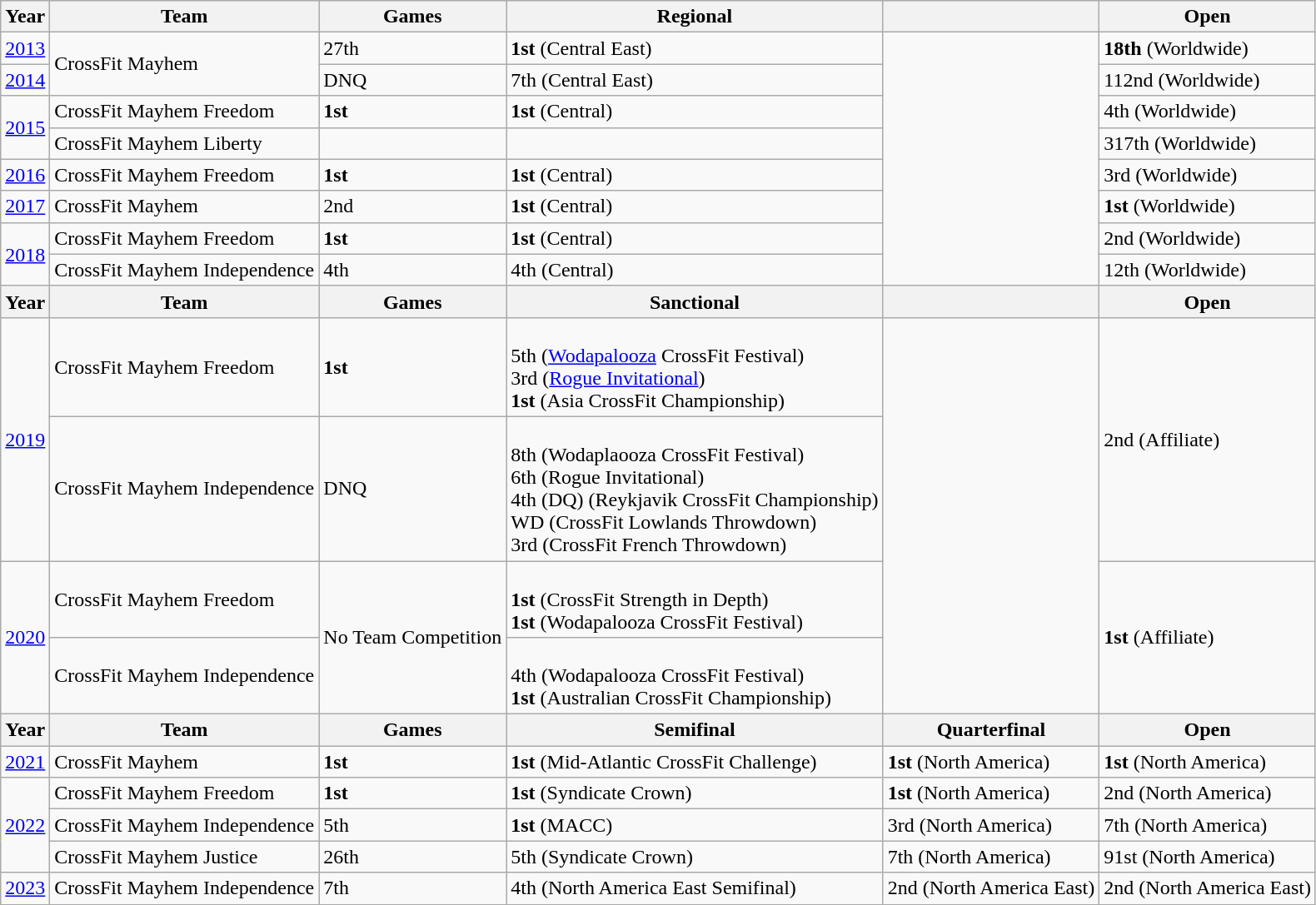<table class="wikitable">
<tr>
<th>Year</th>
<th>Team</th>
<th>Games</th>
<th>Regional</th>
<th></th>
<th>Open</th>
</tr>
<tr>
<td><a href='#'>2013</a></td>
<td rowspan="2">CrossFit Mayhem</td>
<td>27th</td>
<td><strong>1st</strong> (Central East)</td>
<td rowspan="8"></td>
<td><strong>18th</strong> (Worldwide)</td>
</tr>
<tr>
<td><a href='#'>2014</a></td>
<td>DNQ</td>
<td>7th (Central East)</td>
<td>112nd (Worldwide)</td>
</tr>
<tr>
<td rowspan="2"><a href='#'>2015</a></td>
<td>CrossFit Mayhem Freedom</td>
<td><strong>1st</strong></td>
<td><strong>1st</strong> (Central)</td>
<td>4th (Worldwide)</td>
</tr>
<tr>
<td>CrossFit Mayhem Liberty</td>
<td></td>
<td></td>
<td>317th (Worldwide)</td>
</tr>
<tr>
<td><a href='#'>2016</a></td>
<td>CrossFit Mayhem Freedom</td>
<td><strong>1st</strong></td>
<td><strong>1st</strong> (Central)</td>
<td>3rd (Worldwide)</td>
</tr>
<tr>
<td><a href='#'>2017</a></td>
<td>CrossFit Mayhem</td>
<td>2nd</td>
<td><strong>1st</strong> (Central)</td>
<td><strong>1st</strong> (Worldwide)</td>
</tr>
<tr>
<td rowspan="2"><a href='#'>2018</a></td>
<td>CrossFit Mayhem Freedom</td>
<td><strong>1st</strong></td>
<td><strong>1st</strong> (Central)</td>
<td>2nd (Worldwide)</td>
</tr>
<tr>
<td>CrossFit Mayhem Independence</td>
<td>4th</td>
<td>4th (Central)</td>
<td>12th (Worldwide)</td>
</tr>
<tr>
<th>Year</th>
<th>Team</th>
<th>Games</th>
<th>Sanctional</th>
<th></th>
<th>Open</th>
</tr>
<tr>
<td rowspan="2"><a href='#'>2019</a></td>
<td>CrossFit Mayhem Freedom</td>
<td><strong>1st</strong></td>
<td><br>5th (<a href='#'>Wodapalooza</a> CrossFit Festival)<br>
3rd (<a href='#'>Rogue Invitational</a>)<br>
<strong>1st</strong> (Asia CrossFit Championship)</td>
<td rowspan="4"></td>
<td rowspan="2">2nd (Affiliate)</td>
</tr>
<tr>
<td>CrossFit Mayhem Independence</td>
<td>DNQ</td>
<td><br>8th (Wodaplaooza CrossFit Festival)<br>
6th (Rogue Invitational)<br>
4th (DQ) (Reykjavik CrossFit Championship)<br>
WD (CrossFit Lowlands Throwdown)<br>
3rd (CrossFit French Throwdown)</td>
</tr>
<tr>
<td rowspan="2"><a href='#'>2020</a></td>
<td>CrossFit Mayhem Freedom</td>
<td rowspan="2">No Team Competition</td>
<td><br><strong>1st</strong> (CrossFit Strength in Depth)<br>
<strong>1st</strong> (Wodapalooza CrossFit Festival)</td>
<td rowspan="2"><strong>1st</strong>  (Affiliate)</td>
</tr>
<tr>
<td>CrossFit Mayhem Independence</td>
<td><br>4th (Wodapalooza CrossFit Festival)<br>
<strong>1st</strong> (Australian CrossFit Championship)</td>
</tr>
<tr>
<th>Year</th>
<th>Team</th>
<th>Games</th>
<th>Semifinal</th>
<th>Quarterfinal</th>
<th>Open</th>
</tr>
<tr>
<td><a href='#'>2021</a></td>
<td>CrossFit Mayhem</td>
<td><strong>1st</strong></td>
<td><strong>1st</strong> (Mid-Atlantic CrossFit Challenge)</td>
<td><strong>1st</strong> (North America)</td>
<td><strong>1st</strong> (North America)</td>
</tr>
<tr>
<td rowspan="3"><a href='#'>2022</a></td>
<td>CrossFit Mayhem Freedom</td>
<td><strong>1st</strong></td>
<td><strong>1st</strong> (Syndicate Crown)</td>
<td><strong>1st</strong> (North America)</td>
<td>2nd (North America)</td>
</tr>
<tr>
<td>CrossFit Mayhem Independence</td>
<td>5th</td>
<td><strong>1st</strong> (MACC)</td>
<td>3rd (North America)</td>
<td>7th (North America)</td>
</tr>
<tr>
<td>CrossFit Mayhem Justice</td>
<td>26th</td>
<td>5th (Syndicate Crown)</td>
<td>7th (North America)</td>
<td>91st (North America)</td>
</tr>
<tr>
<td><a href='#'>2023</a></td>
<td>CrossFit Mayhem Independence</td>
<td>7th</td>
<td>4th (North America East Semifinal)</td>
<td>2nd (North America East)</td>
<td>2nd (North America East)</td>
</tr>
</table>
